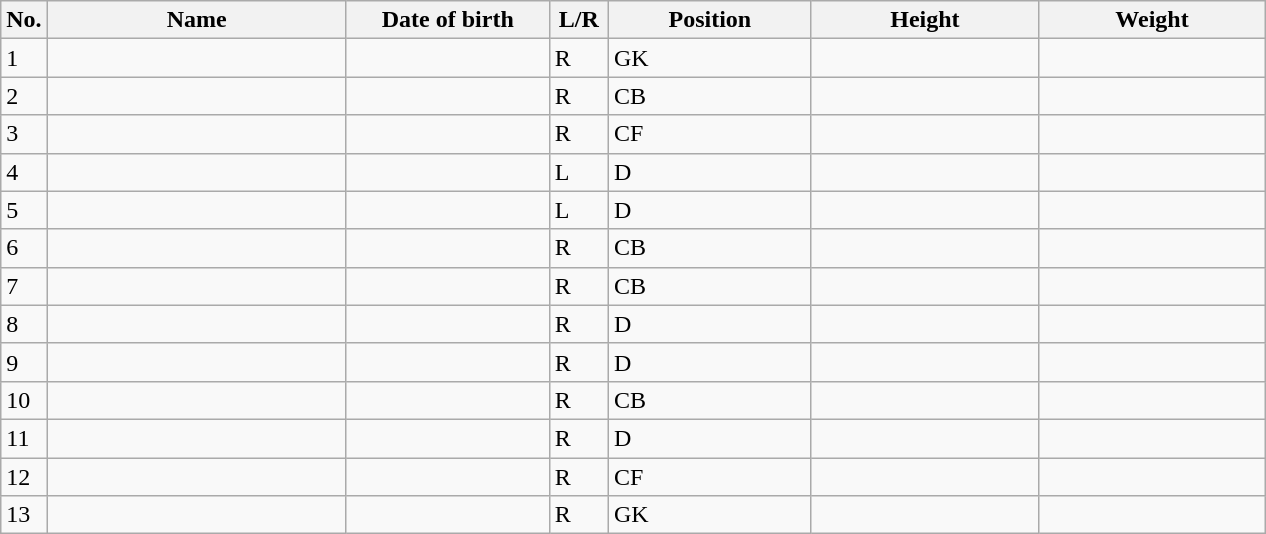<table class=wikitable sortable style=font-size:100%; text-align:center;>
<tr>
<th>No.</th>
<th style=width:12em>Name</th>
<th style=width:8em>Date of birth</th>
<th style=width:2em>L/R</th>
<th style=width:8em>Position</th>
<th style=width:9em>Height</th>
<th style=width:9em>Weight</th>
</tr>
<tr>
<td>1</td>
<td align=left></td>
<td></td>
<td>R</td>
<td>GK</td>
<td></td>
<td></td>
</tr>
<tr>
<td>2</td>
<td align=left></td>
<td></td>
<td>R</td>
<td>CB</td>
<td></td>
<td></td>
</tr>
<tr>
<td>3</td>
<td align=left></td>
<td></td>
<td>R</td>
<td>CF</td>
<td></td>
<td></td>
</tr>
<tr>
<td>4</td>
<td align=left></td>
<td></td>
<td>L</td>
<td>D</td>
<td></td>
<td></td>
</tr>
<tr>
<td>5</td>
<td align=left></td>
<td></td>
<td>L</td>
<td>D</td>
<td></td>
<td></td>
</tr>
<tr>
<td>6</td>
<td align=left></td>
<td></td>
<td>R</td>
<td>CB</td>
<td></td>
<td></td>
</tr>
<tr>
<td>7</td>
<td align=left></td>
<td></td>
<td>R</td>
<td>CB</td>
<td></td>
<td></td>
</tr>
<tr>
<td>8</td>
<td align=left></td>
<td></td>
<td>R</td>
<td>D</td>
<td></td>
<td></td>
</tr>
<tr>
<td>9</td>
<td align=left></td>
<td></td>
<td>R</td>
<td>D</td>
<td></td>
<td></td>
</tr>
<tr>
<td>10</td>
<td align=left></td>
<td></td>
<td>R</td>
<td>CB</td>
<td></td>
<td></td>
</tr>
<tr>
<td>11</td>
<td align=left></td>
<td></td>
<td>R</td>
<td>D</td>
<td></td>
<td></td>
</tr>
<tr>
<td>12</td>
<td align=left></td>
<td></td>
<td>R</td>
<td>CF</td>
<td></td>
<td></td>
</tr>
<tr>
<td>13</td>
<td align=left></td>
<td></td>
<td>R</td>
<td>GK</td>
<td></td>
<td></td>
</tr>
</table>
